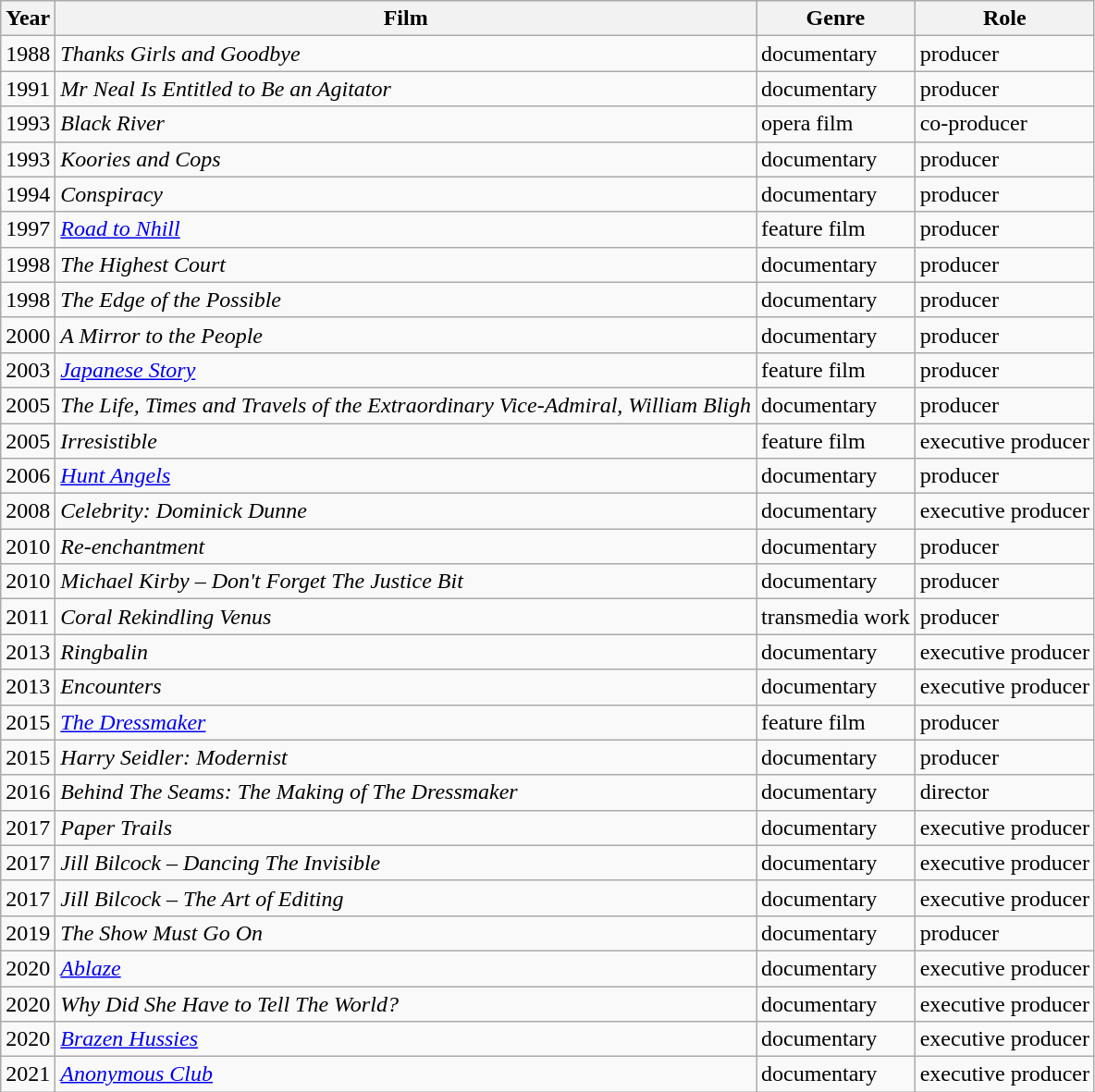<table class="wikitable">
<tr>
<th>Year</th>
<th>Film</th>
<th>Genre</th>
<th>Role</th>
</tr>
<tr>
<td>1988</td>
<td><em>Thanks Girls and Goodbye</em></td>
<td>documentary</td>
<td>producer</td>
</tr>
<tr>
<td>1991</td>
<td><em>Mr Neal Is Entitled to Be an Agitator</em></td>
<td>documentary</td>
<td>producer</td>
</tr>
<tr>
<td>1993</td>
<td><em>Black River</em></td>
<td>opera film</td>
<td>co-producer</td>
</tr>
<tr>
<td>1993</td>
<td><em>Koories and Cops</em></td>
<td>documentary</td>
<td>producer</td>
</tr>
<tr>
<td>1994</td>
<td><em>Conspiracy</em></td>
<td>documentary</td>
<td>producer</td>
</tr>
<tr>
<td>1997</td>
<td><em><a href='#'>Road to Nhill</a></em></td>
<td>feature film</td>
<td>producer</td>
</tr>
<tr>
<td>1998</td>
<td><em>The Highest Court</em></td>
<td>documentary</td>
<td>producer</td>
</tr>
<tr>
<td>1998</td>
<td><em>The Edge of the Possible</em></td>
<td>documentary</td>
<td>producer</td>
</tr>
<tr>
<td>2000</td>
<td><em>A Mirror to the People</em></td>
<td>documentary</td>
<td>producer</td>
</tr>
<tr>
<td>2003</td>
<td><em><a href='#'>Japanese Story</a></em></td>
<td>feature film</td>
<td>producer</td>
</tr>
<tr>
<td>2005</td>
<td><em>The Life, Times and Travels of the Extraordinary Vice-Admiral, William Bligh</em></td>
<td>documentary</td>
<td>producer</td>
</tr>
<tr>
<td>2005</td>
<td><em>Irresistible</em></td>
<td>feature film</td>
<td>executive producer</td>
</tr>
<tr>
<td>2006</td>
<td><em><a href='#'>Hunt Angels</a></em></td>
<td>documentary</td>
<td>producer</td>
</tr>
<tr>
<td>2008</td>
<td><em>Celebrity: Dominick Dunne</em></td>
<td>documentary</td>
<td>executive producer</td>
</tr>
<tr>
<td>2010</td>
<td><em>Re-enchantment</em></td>
<td>documentary</td>
<td>producer</td>
</tr>
<tr>
<td>2010</td>
<td><em>Michael Kirby – Don't Forget The Justice Bit</em></td>
<td>documentary</td>
<td>producer</td>
</tr>
<tr>
<td>2011</td>
<td><em>Coral Rekindling Venus</em></td>
<td>transmedia work</td>
<td>producer</td>
</tr>
<tr>
<td>2013</td>
<td><em>Ringbalin</em></td>
<td>documentary</td>
<td>executive producer</td>
</tr>
<tr>
<td>2013</td>
<td><em>Encounters</em></td>
<td>documentary</td>
<td>executive producer</td>
</tr>
<tr>
<td>2015</td>
<td><em><a href='#'>The Dressmaker</a></em></td>
<td>feature film</td>
<td>producer</td>
</tr>
<tr>
<td>2015</td>
<td><em>Harry Seidler: Modernist</em></td>
<td>documentary</td>
<td>producer</td>
</tr>
<tr>
<td>2016</td>
<td><em>Behind The Seams: The Making of The Dressmaker</em></td>
<td>documentary</td>
<td>director</td>
</tr>
<tr>
<td>2017</td>
<td><em>Paper Trails</em></td>
<td>documentary</td>
<td>executive producer</td>
</tr>
<tr>
<td>2017</td>
<td><em>Jill Bilcock – Dancing The Invisible</em></td>
<td>documentary</td>
<td>executive producer</td>
</tr>
<tr>
<td>2017</td>
<td><em>Jill Bilcock – The Art of Editing</em></td>
<td>documentary</td>
<td>executive producer</td>
</tr>
<tr>
<td>2019</td>
<td><em>The Show Must Go On</em></td>
<td>documentary</td>
<td>producer</td>
</tr>
<tr>
<td>2020</td>
<td><em><a href='#'>Ablaze</a></em></td>
<td>documentary</td>
<td>executive producer</td>
</tr>
<tr>
<td>2020</td>
<td><em>Why Did She Have to Tell The World?</em></td>
<td>documentary</td>
<td>executive producer</td>
</tr>
<tr>
<td>2020</td>
<td><em><a href='#'>Brazen Hussies</a></em></td>
<td>documentary</td>
<td>executive producer</td>
</tr>
<tr>
<td>2021</td>
<td><em><a href='#'>Anonymous Club</a></em></td>
<td>documentary</td>
<td>executive producer</td>
</tr>
</table>
